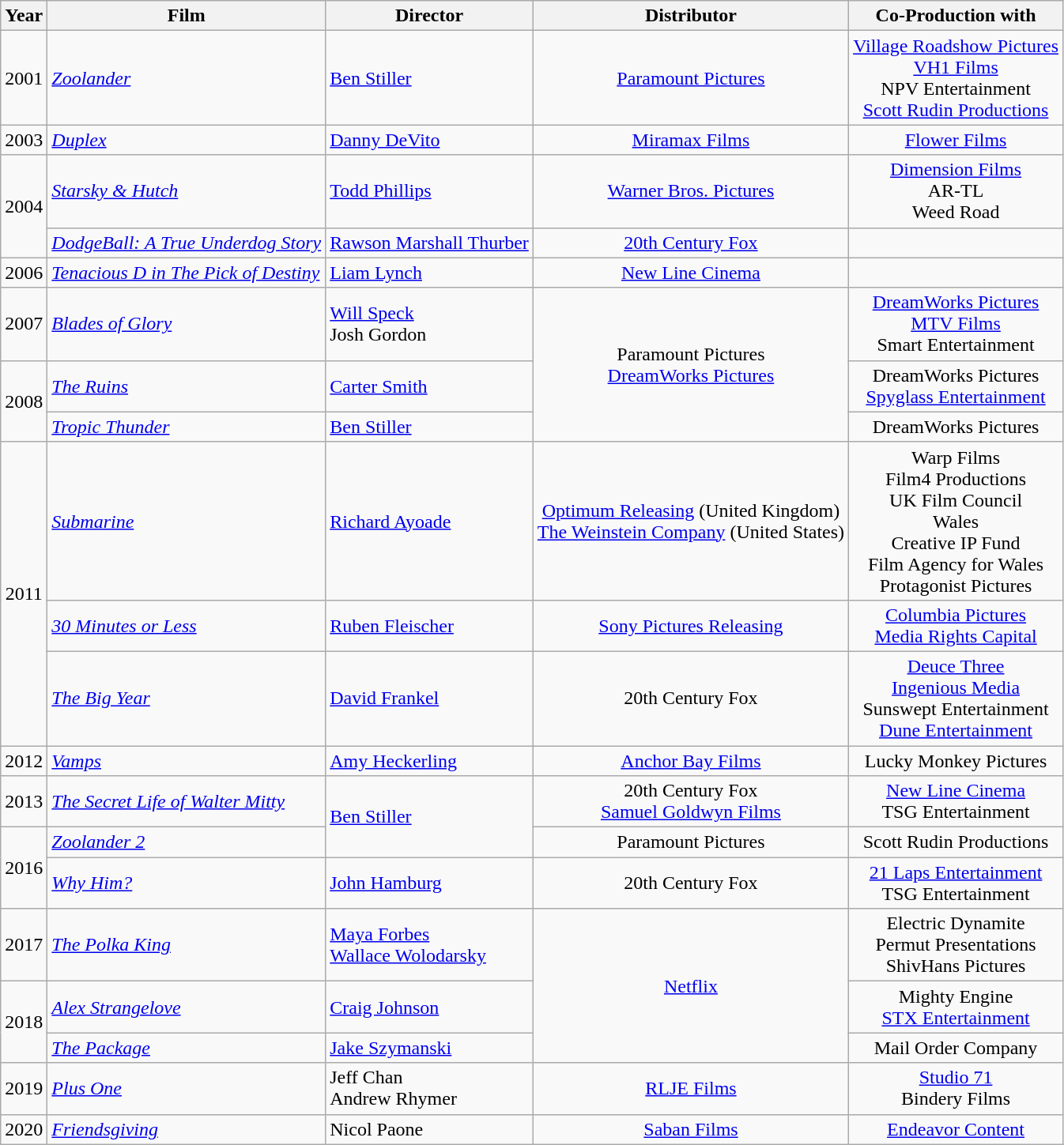<table class="wikitable sortable">
<tr>
<th rowspan="1">Year</th>
<th rowspan="1">Film</th>
<th rowspan="1">Director</th>
<th rowspan="1">Distributor</th>
<th rowspan="1">Co-Production with</th>
</tr>
<tr align="center">
<td align="center">2001</td>
<td align="left"><em><a href='#'>Zoolander</a></em></td>
<td align="left"><a href='#'>Ben Stiller</a></td>
<td><a href='#'>Paramount Pictures</a></td>
<td><a href='#'>Village Roadshow Pictures</a><br><a href='#'>VH1 Films</a><br>NPV Entertainment<br><a href='#'>Scott Rudin Productions</a></td>
</tr>
<tr align="center">
<td align="center">2003</td>
<td align="left"><em><a href='#'>Duplex</a></em></td>
<td align="left"><a href='#'>Danny DeVito</a></td>
<td><a href='#'>Miramax Films</a></td>
<td><a href='#'>Flower Films</a></td>
</tr>
<tr align="center">
<td rowspan="2" align="center">2004</td>
<td align="left"><em><a href='#'>Starsky & Hutch</a></em></td>
<td align="left"><a href='#'>Todd Phillips</a></td>
<td><a href='#'>Warner Bros. Pictures</a></td>
<td><a href='#'>Dimension Films</a><br>AR-TL<br>Weed Road</td>
</tr>
<tr align="center">
<td align="left"><em><a href='#'>DodgeBall: A True Underdog Story</a></em></td>
<td align="left"><a href='#'>Rawson Marshall Thurber</a></td>
<td><a href='#'>20th Century Fox</a></td>
<td></td>
</tr>
<tr align="center">
<td align="center">2006</td>
<td align="left"><em><a href='#'>Tenacious D in The Pick of Destiny</a></em></td>
<td align="left"><a href='#'>Liam Lynch</a></td>
<td><a href='#'>New Line Cinema</a></td>
<td></td>
</tr>
<tr align="center">
<td align="center">2007</td>
<td align="left"><em><a href='#'>Blades of Glory</a></em></td>
<td align="left"><a href='#'>Will Speck</a><br>Josh Gordon</td>
<td rowspan="3">Paramount Pictures<br><a href='#'>DreamWorks Pictures</a></td>
<td><a href='#'>DreamWorks Pictures</a><br><a href='#'>MTV Films</a><br>Smart Entertainment</td>
</tr>
<tr align="center">
<td rowspan="2" align="center">2008</td>
<td align="left"><em><a href='#'>The Ruins</a></em></td>
<td align="left"><a href='#'>Carter Smith</a></td>
<td>DreamWorks Pictures<br><a href='#'>Spyglass Entertainment</a></td>
</tr>
<tr align="center">
<td align="left"><em><a href='#'>Tropic Thunder</a></em></td>
<td align="left"><a href='#'>Ben Stiller</a></td>
<td>DreamWorks Pictures</td>
</tr>
<tr align="center">
<td rowspan="3" align="center">2011</td>
<td align="left"><em><a href='#'>Submarine</a></em></td>
<td align="left"><a href='#'>Richard Ayoade</a></td>
<td><a href='#'>Optimum Releasing</a> (United Kingdom)<br><a href='#'>The Weinstein Company</a> (United States)</td>
<td>Warp Films<br>Film4 Productions<br>UK Film Council<br>Wales<br>Creative IP Fund<br>Film Agency for Wales<br>Protagonist Pictures</td>
</tr>
<tr align="center">
<td align="left"><em><a href='#'>30 Minutes or Less</a></em></td>
<td align="left"><a href='#'>Ruben Fleischer</a></td>
<td><a href='#'>Sony Pictures Releasing</a></td>
<td><a href='#'>Columbia Pictures</a><br><a href='#'>Media Rights Capital</a></td>
</tr>
<tr align="center">
<td align="left"><em><a href='#'>The Big Year</a></em></td>
<td align="left"><a href='#'>David Frankel</a></td>
<td>20th Century Fox</td>
<td><a href='#'>Deuce Three</a><br><a href='#'>Ingenious Media</a><br>Sunswept Entertainment<br><a href='#'>Dune Entertainment</a></td>
</tr>
<tr align="center">
<td align="center">2012</td>
<td align="left"><em><a href='#'>Vamps</a></em></td>
<td align="left"><a href='#'>Amy Heckerling</a></td>
<td><a href='#'>Anchor Bay Films</a></td>
<td>Lucky Monkey Pictures</td>
</tr>
<tr align="center">
<td align="center">2013</td>
<td align="left"><em><a href='#'>The Secret Life of Walter Mitty</a></em></td>
<td rowspan="2" align="left"><a href='#'>Ben Stiller</a></td>
<td>20th Century Fox<br><a href='#'>Samuel Goldwyn Films</a></td>
<td><a href='#'>New Line Cinema</a><br>TSG Entertainment</td>
</tr>
<tr align="center">
<td rowspan="2" align="center">2016</td>
<td align="left"><em><a href='#'>Zoolander 2</a></em></td>
<td>Paramount Pictures</td>
<td>Scott Rudin Productions</td>
</tr>
<tr align="center">
<td align="left"><em><a href='#'>Why Him?</a></em></td>
<td align="left"><a href='#'>John Hamburg</a></td>
<td>20th Century Fox</td>
<td><a href='#'>21 Laps Entertainment</a><br>TSG Entertainment</td>
</tr>
<tr align="center">
<td align="center">2017</td>
<td align="left"><em><a href='#'>The Polka King</a></em></td>
<td align="left"><a href='#'>Maya Forbes</a> <br><a href='#'>Wallace Wolodarsky</a></td>
<td rowspan="3"><a href='#'>Netflix</a></td>
<td>Electric Dynamite<br>Permut Presentations<br>ShivHans Pictures</td>
</tr>
<tr align="center">
<td rowspan="2" align="center">2018</td>
<td align="left"><em><a href='#'>Alex Strangelove</a></em></td>
<td align="left"><a href='#'>Craig Johnson</a></td>
<td>Mighty Engine<br><a href='#'>STX Entertainment</a></td>
</tr>
<tr align="center">
<td align="left"><em><a href='#'>The Package</a></em></td>
<td align="left"><a href='#'>Jake Szymanski</a></td>
<td>Mail Order Company</td>
</tr>
<tr align="center">
<td align="center">2019</td>
<td align="left"><em><a href='#'>Plus One</a></em></td>
<td align="left">Jeff Chan<br>Andrew Rhymer</td>
<td><a href='#'>RLJE Films</a></td>
<td><a href='#'>Studio 71</a><br>Bindery Films</td>
</tr>
<tr align="center">
<td align="center">2020</td>
<td align="left"><em><a href='#'>Friendsgiving</a></em></td>
<td align="left">Nicol Paone</td>
<td><a href='#'>Saban Films</a></td>
<td><a href='#'>Endeavor Content</a></td>
</tr>
</table>
